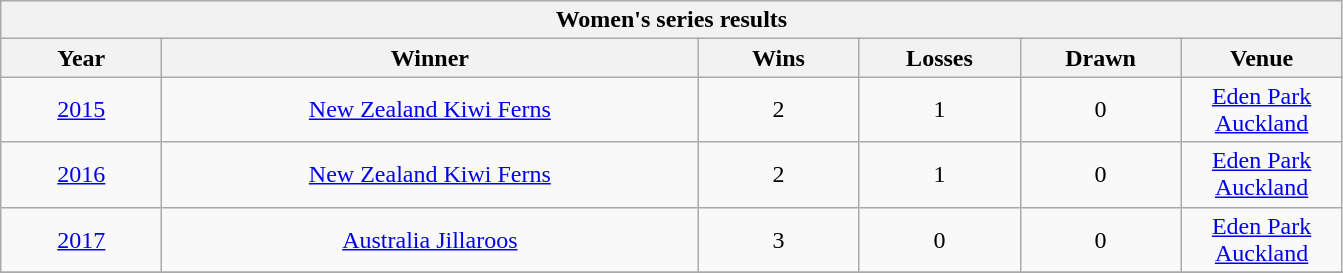<table class="wikitable" style="text-align: center;">
<tr>
<th colspan=6>Women's series results</th>
</tr>
<tr>
<th style="width:100px;">Year</th>
<th style="width:350px;">Winner</th>
<th style="width:100px;">Wins</th>
<th style="width:100px;">Losses</th>
<th style="width:100px;">Drawn</th>
<th style="width:100px;">Venue</th>
</tr>
<tr>
<td><a href='#'>2015</a></td>
<td> <a href='#'>New Zealand Kiwi Ferns</a></td>
<td>2</td>
<td>1</td>
<td>0</td>
<td><a href='#'>Eden Park</a><br><a href='#'>Auckland</a></td>
</tr>
<tr>
<td><a href='#'>2016</a></td>
<td> <a href='#'>New Zealand Kiwi Ferns</a></td>
<td>2</td>
<td>1</td>
<td>0</td>
<td><a href='#'>Eden Park</a><br><a href='#'>Auckland</a></td>
</tr>
<tr>
<td><a href='#'>2017</a></td>
<td> <a href='#'>Australia Jillaroos</a></td>
<td>3</td>
<td>0</td>
<td>0</td>
<td><a href='#'>Eden Park</a><br><a href='#'>Auckland</a></td>
</tr>
<tr>
</tr>
</table>
